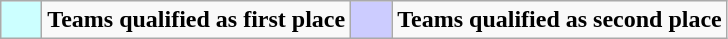<table class="wikitable" style="text-align: center;">
<tr>
<td bgcolor=#CCFFFF style="width: 20px;"></td>
<td><strong>Teams qualified as first place</strong></td>
<td bgcolor=#CCCCFF style="width: 20px;"></td>
<td><strong>Teams qualified as second place</strong></td>
</tr>
</table>
